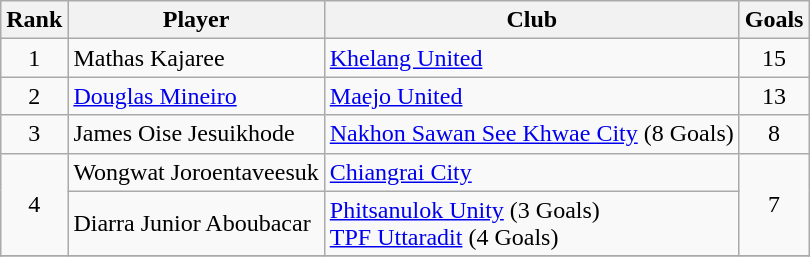<table class="wikitable" style="text-align:center">
<tr>
<th>Rank</th>
<th>Player</th>
<th>Club</th>
<th>Goals</th>
</tr>
<tr>
<td>1</td>
<td align="left"> Mathas Kajaree</td>
<td align="left"><a href='#'>Khelang United</a></td>
<td>15</td>
</tr>
<tr>
<td>2</td>
<td align="left"> <a href='#'>Douglas Mineiro</a></td>
<td align="left"><a href='#'>Maejo United</a></td>
<td>13</td>
</tr>
<tr>
<td>3</td>
<td align="left"> James Oise Jesuikhode</td>
<td align="left"><a href='#'>Nakhon Sawan See Khwae City</a> (8 Goals)</td>
<td>8</td>
</tr>
<tr>
<td rowspan="2">4</td>
<td align="left"> Wongwat Joroentaveesuk</td>
<td align="left"><a href='#'>Chiangrai City</a></td>
<td rowspan="2">7</td>
</tr>
<tr>
<td align="left"> Diarra Junior Aboubacar</td>
<td align="left"><a href='#'>Phitsanulok Unity</a> (3 Goals)<br><a href='#'>TPF Uttaradit</a> (4 Goals)</td>
</tr>
<tr>
</tr>
</table>
